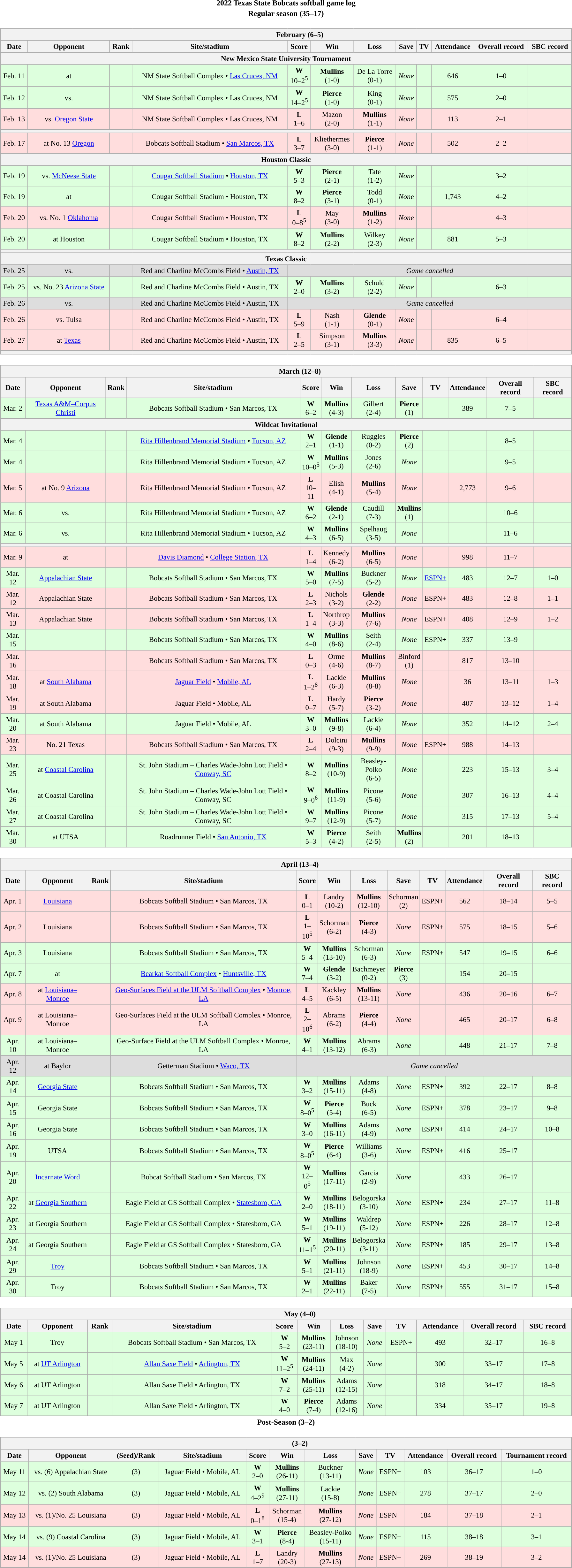<table class="toccolours" width=95% style="clear:both; margin:1.5em auto; text-align:center;">
<tr>
<th colspan=2>2022 Texas State Bobcats softball game log</th>
</tr>
<tr>
<th colspan=2>Regular season (35–17)</th>
</tr>
<tr valign="top">
<td><br><table class="wikitable collapsible" style="margin:auto; width:100%; text-align:center; font-size:95%">
<tr>
<th colspan=12 style="padding-left:4em;">February (6–5)</th>
</tr>
<tr>
<th>Date</th>
<th>Opponent</th>
<th>Rank</th>
<th>Site/stadium</th>
<th>Score</th>
<th>Win</th>
<th>Loss</th>
<th>Save</th>
<th>TV</th>
<th>Attendance</th>
<th>Overall record</th>
<th>SBC record</th>
</tr>
<tr>
<th colspan=12>New Mexico State University Tournament</th>
</tr>
<tr align="center" bgcolor=#ddffdd>
<td>Feb. 11</td>
<td>at </td>
<td></td>
<td>NM State Softball Complex • <a href='#'>Las Cruces, NM</a></td>
<td><strong>W</strong><br>10–2<sup>5</sup></td>
<td><strong>Mullins</strong><br>(1-0)</td>
<td>De La Torre<br>(0-1)</td>
<td><em>None</em></td>
<td></td>
<td>646</td>
<td>1–0</td>
<td></td>
</tr>
<tr align="center" bgcolor=#ddffdd>
<td>Feb. 12</td>
<td>vs. </td>
<td></td>
<td>NM State Softball Complex • Las Cruces, NM</td>
<td><strong>W</strong><br>14–2<sup>5</sup></td>
<td><strong>Pierce</strong><br>(1-0)</td>
<td>King<br>(0-1)</td>
<td><em>None</em></td>
<td></td>
<td>575</td>
<td>2–0</td>
<td></td>
</tr>
<tr align="center" bgcolor=#ffdddd>
<td>Feb. 13</td>
<td>vs. <a href='#'>Oregon State</a></td>
<td></td>
<td>NM State Softball Complex • Las Cruces, NM</td>
<td><strong>L</strong><br>1–6</td>
<td>Mazon<br>(2-0)</td>
<td><strong>Mullins</strong><br>(1-1)</td>
<td><em>None</em></td>
<td></td>
<td>113</td>
<td>2–1</td>
<td></td>
</tr>
<tr>
<th colspan=12></th>
</tr>
<tr align="center" bgcolor=#ffdddd>
<td>Feb. 17</td>
<td>at No. 13 <a href='#'>Oregon</a></td>
<td></td>
<td>Bobcats Softball Stadium • <a href='#'>San Marcos, TX</a></td>
<td><strong>L</strong><br>3–7</td>
<td>Kliethermes<br>(3-0)</td>
<td><strong>Pierce</strong><br>(1-1)</td>
<td><em>None</em></td>
<td></td>
<td>502</td>
<td>2–2</td>
<td></td>
</tr>
<tr>
<th colspan=12>Houston Classic</th>
</tr>
<tr align="center" bgcolor=#ddffdd>
<td>Feb. 19</td>
<td>vs. <a href='#'>McNeese State</a></td>
<td></td>
<td><a href='#'>Cougar Softball Stadium</a> • <a href='#'>Houston, TX</a></td>
<td><strong>W</strong><br>5–3</td>
<td><strong>Pierce</strong><br>(2-1)</td>
<td>Tate<br>(1-2)</td>
<td><em>None</em></td>
<td></td>
<td></td>
<td>3–2</td>
<td></td>
</tr>
<tr align="center" bgcolor=#ddffdd>
<td>Feb. 19</td>
<td>at </td>
<td></td>
<td>Cougar Softball Stadium • Houston, TX</td>
<td><strong>W</strong><br>8–2</td>
<td><strong>Pierce</strong><br>(3-1)</td>
<td>Todd<br>(0-1)</td>
<td><em>None</em></td>
<td></td>
<td>1,743</td>
<td>4–2</td>
<td></td>
</tr>
<tr align="center" bgcolor=#ffdddd>
<td>Feb. 20</td>
<td>vs. No. 1 <a href='#'>Oklahoma</a></td>
<td></td>
<td>Cougar Softball Stadium • Houston, TX</td>
<td><strong>L</strong><br>0–8<sup>5</sup></td>
<td>May<br>(3-0)</td>
<td><strong>Mullins</strong><br>(1-2)</td>
<td><em>None</em></td>
<td></td>
<td></td>
<td>4–3</td>
<td></td>
</tr>
<tr align="center" bgcolor=#ddffdd>
<td>Feb. 20</td>
<td>at Houston</td>
<td></td>
<td>Cougar Softball Stadium • Houston, TX</td>
<td><strong>W</strong><br>8–2</td>
<td><strong>Mullins</strong><br>(2-2)</td>
<td>Wilkey<br>(2-3)</td>
<td><em>None</em></td>
<td></td>
<td>881</td>
<td>5–3</td>
<td></td>
</tr>
<tr>
<th colspan=12></th>
</tr>
<tr>
<th colspan=12>Texas Classic</th>
</tr>
<tr align="center" bgcolor=#dddddd>
<td>Feb. 25</td>
<td>vs. </td>
<td></td>
<td>Red and Charline McCombs Field • <a href='#'>Austin, TX</a></td>
<td colspan=12><em>Game cancelled</em></td>
</tr>
<tr align="center" bgcolor=#ddffdd>
<td>Feb. 25</td>
<td>vs. No. 23 <a href='#'>Arizona State</a></td>
<td></td>
<td>Red and Charline McCombs Field • Austin, TX</td>
<td><strong>W</strong><br>2–0</td>
<td><strong>Mullins</strong><br>(3-2)</td>
<td>Schuld<br>(2-2)</td>
<td><em>None</em></td>
<td></td>
<td></td>
<td>6–3</td>
<td></td>
</tr>
<tr align="center" bgcolor=#dddddd>
<td>Feb. 26</td>
<td>vs. </td>
<td></td>
<td>Red and Charline McCombs Field • Austin, TX</td>
<td colspan=12><em>Game cancelled</em></td>
</tr>
<tr align="center" bgcolor=#ffdddd>
<td>Feb. 26</td>
<td>vs. Tulsa</td>
<td></td>
<td>Red and Charline McCombs Field • Austin, TX</td>
<td><strong>L</strong><br>5–9</td>
<td>Nash<br>(1-1)</td>
<td><strong>Glende</strong><br>(0-1)</td>
<td><em>None</em></td>
<td></td>
<td></td>
<td>6–4</td>
<td></td>
</tr>
<tr align="center" bgcolor=#ffdddd>
<td>Feb. 27</td>
<td>at <a href='#'>Texas</a></td>
<td></td>
<td>Red and Charline McCombs Field • Austin, TX</td>
<td><strong>L</strong><br>2–5</td>
<td>Simpson<br>(3-1)</td>
<td><strong>Mullins</strong><br>(3-3)</td>
<td><em>None</em></td>
<td></td>
<td>835</td>
<td>6–5</td>
<td></td>
</tr>
<tr>
<th colspan=12></th>
</tr>
</table>
</td>
</tr>
<tr>
<td><br><table class="wikitable collapsible " style="margin:auto; width:100%; text-align:center; font-size:95%">
<tr>
<th colspan=12 style="padding-left:4em;">March (12–8)</th>
</tr>
<tr>
<th>Date</th>
<th>Opponent</th>
<th>Rank</th>
<th>Site/stadium</th>
<th>Score</th>
<th>Win</th>
<th>Loss</th>
<th>Save</th>
<th>TV</th>
<th>Attendance</th>
<th>Overall record</th>
<th>SBC record</th>
</tr>
<tr align="center" bgcolor=#ddffdd>
<td>Mar. 2</td>
<td><a href='#'>Texas A&M–Corpus Christi</a></td>
<td></td>
<td>Bobcats Softball Stadium • San Marcos, TX</td>
<td><strong>W</strong><br>6–2</td>
<td><strong>Mullins</strong><br>(4-3)</td>
<td>Gilbert<br>(2-4)</td>
<td><strong>Pierce</strong><br>(1)</td>
<td></td>
<td>389</td>
<td>7–5</td>
<td></td>
</tr>
<tr>
<th colspan=12>Wildcat Invitational</th>
</tr>
<tr align="center" bgcolor=#ddffdd>
<td>Mar. 4</td>
<td></td>
<td></td>
<td><a href='#'>Rita Hillenbrand Memorial Stadium</a> • <a href='#'>Tucson, AZ</a></td>
<td><strong>W</strong><br>2–1</td>
<td><strong>Glende</strong><br>(1-1)</td>
<td>Ruggles<br>(0-2)</td>
<td><strong>Pierce</strong><br>(2)</td>
<td></td>
<td></td>
<td>8–5</td>
<td></td>
</tr>
<tr align="center" bgcolor=#ddffdd>
<td>Mar. 4</td>
<td></td>
<td></td>
<td>Rita Hillenbrand Memorial Stadium • Tucson, AZ</td>
<td><strong>W</strong><br>10–0<sup>5</sup></td>
<td><strong>Mullins</strong><br>(5-3)</td>
<td>Jones<br>(2-6)</td>
<td><em>None</em></td>
<td></td>
<td></td>
<td>9–5</td>
<td></td>
</tr>
<tr align="center" bgcolor=#ffdddd>
<td>Mar. 5</td>
<td>at No. 9 <a href='#'>Arizona</a></td>
<td></td>
<td>Rita Hillenbrand Memorial Stadium • Tucson, AZ</td>
<td><strong>L</strong><br>10–11</td>
<td>Elish<br>(4-1)</td>
<td><strong>Mullins</strong><br>(5-4)</td>
<td><em>None</em></td>
<td></td>
<td>2,773</td>
<td>9–6</td>
<td></td>
</tr>
<tr align="center" bgcolor=#ddffdd>
<td>Mar. 6</td>
<td>vs. </td>
<td></td>
<td>Rita Hillenbrand Memorial Stadium • Tucson, AZ</td>
<td><strong>W</strong><br>6–2</td>
<td><strong>Glende</strong><br>(2-1)</td>
<td>Caudill<br>(7-3)</td>
<td><strong>Mullins</strong><br>(1)</td>
<td></td>
<td></td>
<td>10–6</td>
<td></td>
</tr>
<tr align="center" bgcolor=#ddffdd>
<td>Mar. 6</td>
<td>vs. </td>
<td></td>
<td>Rita Hillenbrand Memorial Stadium • Tucson, AZ</td>
<td><strong>W</strong><br>4–3</td>
<td><strong>Mullins</strong><br>(6-5)</td>
<td>Spelhaug<br>(3-5)</td>
<td><em>None</em></td>
<td></td>
<td></td>
<td>11–6</td>
<td></td>
</tr>
<tr>
<th colspan=12></th>
</tr>
<tr align="center" bgcolor=#ffdddd>
<td>Mar. 9</td>
<td>at </td>
<td></td>
<td><a href='#'>Davis Diamond</a> • <a href='#'>College Station, TX</a></td>
<td><strong>L</strong><br>1–4</td>
<td>Kennedy<br>(6-2)</td>
<td><strong>Mullins</strong><br>(6-5)</td>
<td><em>None</em></td>
<td></td>
<td>998</td>
<td>11–7</td>
<td></td>
</tr>
<tr align="center" bgcolor=#ddffdd>
<td>Mar. 12</td>
<td><a href='#'>Appalachian State</a></td>
<td></td>
<td>Bobcats Softball Stadium • San Marcos, TX</td>
<td><strong>W</strong><br>5–0</td>
<td><strong>Mullins</strong><br>(7-5)</td>
<td>Buckner<br>(5-2)</td>
<td><em>None</em></td>
<td><a href='#'>ESPN+</a></td>
<td>483</td>
<td>12–7</td>
<td>1–0</td>
</tr>
<tr align="center" bgcolor=#ffdddd>
<td>Mar. 12</td>
<td>Appalachian State</td>
<td></td>
<td>Bobcats Softball Stadium • San Marcos, TX</td>
<td><strong>L</strong><br>2–3</td>
<td>Nichols<br>(3-2)</td>
<td><strong>Glende</strong><br>(2-2)</td>
<td><em>None</em></td>
<td>ESPN+</td>
<td>483</td>
<td>12–8</td>
<td>1–1</td>
</tr>
<tr align="center" bgcolor=#ffdddd>
<td>Mar. 13</td>
<td>Appalachian State</td>
<td></td>
<td>Bobcats Softball Stadium • San Marcos, TX</td>
<td><strong>L</strong><br>1–4</td>
<td>Northrop<br>(3-3)</td>
<td><strong>Mullins</strong><br>(7-6)</td>
<td><em>None</em></td>
<td>ESPN+</td>
<td>408</td>
<td>12–9</td>
<td>1–2</td>
</tr>
<tr align="center" bgcolor=#ddffdd>
<td>Mar. 15</td>
<td></td>
<td></td>
<td>Bobcats Softball Stadium • San Marcos, TX</td>
<td><strong>W</strong><br>4–0</td>
<td><strong>Mullins</strong><br>(8-6)</td>
<td>Seith<br>(2-4)</td>
<td><em>None</em></td>
<td>ESPN+</td>
<td>337</td>
<td>13–9</td>
<td></td>
</tr>
<tr align="center" bgcolor=#ffdddd>
<td>Mar. 16</td>
<td></td>
<td></td>
<td>Bobcats Softball Stadium • San Marcos, TX</td>
<td><strong>L</strong><br>0–3</td>
<td>Orme<br>(4-6)</td>
<td><strong>Mullins</strong><br>(8-7)</td>
<td>Binford<br>(1)</td>
<td></td>
<td>817</td>
<td>13–10</td>
<td></td>
</tr>
<tr align="center" bgcolor=#ffdddd>
<td>Mar. 18</td>
<td>at <a href='#'>South Alabama</a></td>
<td></td>
<td><a href='#'>Jaguar Field</a> • <a href='#'>Mobile, AL</a></td>
<td><strong>L</strong><br>1–2<sup>8</sup></td>
<td>Lackie<br>(6-3)</td>
<td><strong>Mullins</strong><br>(8-8)</td>
<td><em>None</em></td>
<td></td>
<td>36</td>
<td>13–11</td>
<td>1–3</td>
</tr>
<tr align="center" bgcolor=#ffdddd>
<td>Mar. 19</td>
<td>at South Alabama</td>
<td></td>
<td>Jaguar Field • Mobile, AL</td>
<td><strong>L</strong><br>0–7</td>
<td>Hardy<br>(5-7)</td>
<td><strong>Pierce</strong><br>(3-2)</td>
<td><em>None</em></td>
<td></td>
<td>407</td>
<td>13–12</td>
<td>1–4</td>
</tr>
<tr align="center" bgcolor=#ddffdd>
<td>Mar. 20</td>
<td>at South Alabama</td>
<td></td>
<td>Jaguar Field • Mobile, AL</td>
<td><strong>W</strong><br>3–0</td>
<td><strong>Mullins</strong><br>(9-8)</td>
<td>Lackie<br>(6-4)</td>
<td><em>None</em></td>
<td></td>
<td>352</td>
<td>14–12</td>
<td>2–4</td>
</tr>
<tr align="center" bgcolor=#ffdddd>
<td>Mar. 23</td>
<td>No. 21 Texas</td>
<td></td>
<td>Bobcats Softball Stadium • San Marcos, TX</td>
<td><strong>L</strong><br>2–4</td>
<td>Dolcini<br>(9-3)</td>
<td><strong>Mullins</strong><br>(9-9)</td>
<td><em>None</em></td>
<td>ESPN+</td>
<td>988</td>
<td>14–13</td>
<td></td>
</tr>
<tr align="center" bgcolor=#ddffdd>
<td>Mar. 25</td>
<td>at <a href='#'>Coastal Carolina</a></td>
<td></td>
<td>St. John Stadium – Charles Wade-John Lott Field • <a href='#'>Conway, SC</a></td>
<td><strong>W</strong><br>8–2</td>
<td><strong>Mullins</strong><br>(10-9)</td>
<td>Beasley-Polko<br>(6-5)</td>
<td><em>None</em></td>
<td></td>
<td>223</td>
<td>15–13</td>
<td>3–4</td>
</tr>
<tr align="center" bgcolor=#ddffdd>
<td>Mar. 26</td>
<td>at Coastal Carolina</td>
<td></td>
<td>St. John Stadium – Charles Wade-John Lott Field • Conway, SC</td>
<td><strong>W</strong><br>9–0<sup>6</sup></td>
<td><strong>Mullins</strong><br>(11-9)</td>
<td>Picone<br>(5-6)</td>
<td><em>None</em></td>
<td></td>
<td>307</td>
<td>16–13</td>
<td>4–4</td>
</tr>
<tr align="center" bgcolor=#ddffdd>
<td>Mar. 27</td>
<td>at Coastal Carolina</td>
<td></td>
<td>St. John Stadium – Charles Wade-John Lott Field • Conway, SC</td>
<td><strong>W</strong><br>9–7</td>
<td><strong>Mullins</strong><br>(12-9)</td>
<td>Picone<br>(5-7)</td>
<td><em>None</em></td>
<td></td>
<td>315</td>
<td>17–13</td>
<td>5–4</td>
</tr>
<tr align="center" bgcolor=#ddffdd>
<td>Mar. 30</td>
<td>at UTSA</td>
<td></td>
<td>Roadrunner Field • <a href='#'>San Antonio, TX</a></td>
<td><strong>W</strong><br>5–3</td>
<td><strong>Pierce</strong><br>(4-2)</td>
<td>Seith<br>(2-5)</td>
<td><strong>Mullins</strong><br>(2)</td>
<td></td>
<td>201</td>
<td>18–13</td>
<td></td>
</tr>
</table>
</td>
</tr>
<tr>
<td><br><table class="wikitable collapsible " style="margin:auto; width:100%; text-align:center; font-size:95%">
<tr>
<th colspan=12 style="padding-left:4em;">April (13–4)</th>
</tr>
<tr>
<th>Date</th>
<th>Opponent</th>
<th>Rank</th>
<th>Site/stadium</th>
<th>Score</th>
<th>Win</th>
<th>Loss</th>
<th>Save</th>
<th>TV</th>
<th>Attendance</th>
<th>Overall record</th>
<th>SBC record</th>
</tr>
<tr align="center" bgcolor=#ffdddd>
<td>Apr. 1</td>
<td><a href='#'>Louisiana</a></td>
<td></td>
<td>Bobcats Softball Stadium • San Marcos, TX</td>
<td><strong>L</strong><br>0–1</td>
<td>Landry<br>(10-2)</td>
<td><strong>Mullins</strong><br>(12-10)</td>
<td>Schorman<br>(2)</td>
<td>ESPN+</td>
<td>562</td>
<td>18–14</td>
<td>5–5</td>
</tr>
<tr align="center" bgcolor=#ffdddd>
<td>Apr. 2</td>
<td>Louisiana</td>
<td></td>
<td>Bobcats Softball Stadium • San Marcos, TX</td>
<td><strong>L</strong><br>1–10<sup>5</sup></td>
<td>Schorman<br>(6-2)</td>
<td><strong>Pierce</strong><br>(4-3)</td>
<td><em>None</em></td>
<td>ESPN+</td>
<td>575</td>
<td>18–15</td>
<td>5–6</td>
</tr>
<tr align="center" bgcolor=#ddffdd>
<td>Apr. 3</td>
<td>Louisiana</td>
<td></td>
<td>Bobcats Softball Stadium • San Marcos, TX</td>
<td><strong>W</strong><br>5–4</td>
<td><strong>Mullins</strong><br>(13-10)</td>
<td>Schorman<br>(6-3)</td>
<td><em>None</em></td>
<td>ESPN+</td>
<td>547</td>
<td>19–15</td>
<td>6–6</td>
</tr>
<tr align="center" bgcolor=#ddffdd>
<td>Apr. 7</td>
<td>at </td>
<td></td>
<td><a href='#'>Bearkat Softball Complex</a> • <a href='#'>Huntsville, TX</a></td>
<td><strong>W</strong><br>7–4</td>
<td><strong>Glende</strong><br>(3-2)</td>
<td>Bachmeyer<br>(0-2)</td>
<td><strong>Pierce</strong><br>(3)</td>
<td></td>
<td>154</td>
<td>20–15</td>
<td></td>
</tr>
<tr align="center" bgcolor=#ffdddd>
<td>Apr. 8</td>
<td>at <a href='#'>Louisiana–Monroe</a></td>
<td></td>
<td><a href='#'>Geo-Surfaces Field at the ULM Softball Complex</a> • <a href='#'>Monroe, LA</a></td>
<td><strong>L</strong><br>4–5</td>
<td>Kackley<br>(6-5)</td>
<td><strong>Mullins</strong><br>(13-11)</td>
<td><em>None</em></td>
<td></td>
<td>436</td>
<td>20–16</td>
<td>6–7</td>
</tr>
<tr align="center" bgcolor=#ffdddd>
<td>Apr. 9</td>
<td>at Louisiana–Monroe</td>
<td></td>
<td>Geo-Surfaces Field at the ULM Softball Complex • Monroe, LA</td>
<td><strong>L</strong><br>2–10<sup>6</sup></td>
<td>Abrams<br>(6-2)</td>
<td><strong>Pierce</strong><br>(4-4)</td>
<td><em>None</em></td>
<td></td>
<td>465</td>
<td>20–17</td>
<td>6–8</td>
</tr>
<tr align="center" bgcolor=#ddffdd>
<td>Apr. 10</td>
<td>at Louisiana–Monroe</td>
<td></td>
<td>Geo-Surface Field at the ULM Softball Complex • Monroe, LA</td>
<td><strong>W</strong><br>4–1</td>
<td><strong>Mullins</strong><br>(13-12)</td>
<td>Abrams<br>(6-3)</td>
<td><em>None</em></td>
<td></td>
<td>448</td>
<td>21–17</td>
<td>7–8</td>
</tr>
<tr align="center" bgcolor=#dddddd>
<td>Apr. 12</td>
<td>at Baylor</td>
<td></td>
<td>Getterman Stadium • <a href='#'>Waco, TX</a></td>
<td colspan=8><em>Game cancelled</em></td>
</tr>
<tr align="center" bgcolor=#ddffdd>
<td>Apr. 14</td>
<td><a href='#'>Georgia State</a></td>
<td></td>
<td>Bobcats Softball Stadium • San Marcos, TX</td>
<td><strong>W</strong><br>3–2</td>
<td><strong>Mullins</strong><br>(15-11)</td>
<td>Adams<br>(4-8)</td>
<td><em>None</em></td>
<td>ESPN+</td>
<td>392</td>
<td>22–17</td>
<td>8–8</td>
</tr>
<tr align="center" bgcolor=#ddffdd>
<td>Apr. 15</td>
<td>Georgia State</td>
<td></td>
<td>Bobcats Softball Stadium • San Marcos, TX</td>
<td><strong>W</strong><br>8–0<sup>5</sup></td>
<td><strong>Pierce</strong><br>(5-4)</td>
<td>Buck<br>(6-5)</td>
<td><em>None</em></td>
<td>ESPN+</td>
<td>378</td>
<td>23–17</td>
<td>9–8</td>
</tr>
<tr align="center" bgcolor=#ddffdd>
<td>Apr. 16</td>
<td>Georgia State</td>
<td></td>
<td>Bobcats Softball Stadium • San Marcos, TX</td>
<td><strong>W</strong><br>3–0</td>
<td><strong>Mullins</strong><br>(16-11)</td>
<td>Adams<br>(4-9)</td>
<td><em>None</em></td>
<td>ESPN+</td>
<td>414</td>
<td>24–17</td>
<td>10–8</td>
</tr>
<tr align="center" bgcolor=#ddffdd>
<td>Apr. 19</td>
<td>UTSA</td>
<td></td>
<td>Bobcats Softball Stadium • San Marcos, TX</td>
<td><strong>W</strong><br>8–0<sup>5</sup></td>
<td><strong>Pierce</strong><br>(6-4)</td>
<td>Williams<br>(3-6)</td>
<td><em>None</em></td>
<td>ESPN+</td>
<td>416</td>
<td>25–17</td>
<td></td>
</tr>
<tr align="center" bgcolor=#ddffdd>
<td>Apr. 20</td>
<td><a href='#'>Incarnate Word</a></td>
<td></td>
<td>Bobcat Softball Stadium • San Marcos, TX</td>
<td><strong>W</strong><br>12–0<sup>5</sup></td>
<td><strong>Mullins</strong><br>(17-11)</td>
<td>Garcia<br>(2-9)</td>
<td><em>None</em></td>
<td></td>
<td>433</td>
<td>26–17</td>
<td></td>
</tr>
<tr align="center" bgcolor=#ddffdd>
<td>Apr. 22</td>
<td>at <a href='#'>Georgia Southern</a></td>
<td></td>
<td>Eagle Field at GS Softball Complex • <a href='#'>Statesboro, GA</a></td>
<td><strong>W</strong><br>2–0</td>
<td><strong>Mullins</strong><br>(18-11)</td>
<td>Belogorska<br>(3-10)</td>
<td><em>None</em></td>
<td>ESPN+</td>
<td>234</td>
<td>27–17</td>
<td>11–8</td>
</tr>
<tr align="center" bgcolor=#ddffdd>
<td>Apr. 23</td>
<td>at Georgia Southern</td>
<td></td>
<td>Eagle Field at GS Softball Complex • Statesboro, GA</td>
<td><strong>W</strong><br>5–1</td>
<td><strong>Mullins</strong><br>(19-11)</td>
<td>Waldrep<br>(5-12)</td>
<td><em>None</em></td>
<td>ESPN+</td>
<td>226</td>
<td>28–17</td>
<td>12–8</td>
</tr>
<tr align="center" bgcolor=#ddffdd>
<td>Apr. 24</td>
<td>at Georgia Southern</td>
<td></td>
<td>Eagle Field at GS Softball Complex • Statesboro, GA</td>
<td><strong>W</strong><br>11–1<sup>5</sup></td>
<td><strong>Mullins</strong><br>(20-11)</td>
<td>Belogorska<br>(3-11)</td>
<td><em>None</em></td>
<td>ESPN+</td>
<td>185</td>
<td>29–17</td>
<td>13–8</td>
</tr>
<tr align="center" bgcolor=#ddffdd>
<td>Apr. 29</td>
<td><a href='#'>Troy</a></td>
<td></td>
<td>Bobcats Softball Stadium • San Marcos, TX</td>
<td><strong>W</strong><br>5–1</td>
<td><strong>Mullins</strong><br>(21-11)</td>
<td>Johnson<br>(18-9)</td>
<td><em>None</em></td>
<td>ESPN+</td>
<td>453</td>
<td>30–17</td>
<td>14–8</td>
</tr>
<tr align="center" bgcolor=#ddffdd>
<td>Apr. 30</td>
<td>Troy</td>
<td></td>
<td>Bobcats Softball Stadium • San Marcos, TX</td>
<td><strong>W</strong><br>2–1</td>
<td><strong>Mullins</strong><br>(22-11)</td>
<td>Baker<br>(7-5)</td>
<td><em>None</em></td>
<td>ESPN+</td>
<td>555</td>
<td>31–17</td>
<td>15–8</td>
</tr>
</table>
</td>
</tr>
<tr>
<td><br><table class="wikitable collapsible " style="margin:auto; width:100%; text-align:center; font-size:95%">
<tr>
<th colspan=12 style="padding-left:4em;">May (4–0)</th>
</tr>
<tr>
<th>Date</th>
<th>Opponent</th>
<th>Rank</th>
<th>Site/stadium</th>
<th>Score</th>
<th>Win</th>
<th>Loss</th>
<th>Save</th>
<th>TV</th>
<th>Attendance</th>
<th>Overall record</th>
<th>SBC record</th>
</tr>
<tr align="center" bgcolor=#ddffdd>
<td>May 1</td>
<td>Troy</td>
<td></td>
<td>Bobcats Softball Stadium • San Marcos, TX</td>
<td><strong>W</strong><br>5–2</td>
<td><strong>Mullins</strong><br>(23-11)</td>
<td>Johnson<br>(18-10)</td>
<td><em>None</em></td>
<td>ESPN+</td>
<td>493</td>
<td>32–17</td>
<td>16–8</td>
</tr>
<tr align="center" bgcolor=#ddffdd>
<td>May 5</td>
<td>at <a href='#'>UT Arlington</a></td>
<td></td>
<td><a href='#'>Allan Saxe Field</a> • <a href='#'>Arlington, TX</a></td>
<td><strong>W</strong><br>11–2<sup>5</sup></td>
<td><strong>Mullins</strong><br>(24-11)</td>
<td>Max<br>(4-2)</td>
<td><em>None</em></td>
<td></td>
<td>300</td>
<td>33–17</td>
<td>17–8</td>
</tr>
<tr align="center" bgcolor=#ddffdd>
<td>May 6</td>
<td>at UT Arlington</td>
<td></td>
<td>Allan Saxe Field • Arlington, TX</td>
<td><strong>W</strong><br>7–2</td>
<td><strong>Mullins</strong><br>(25-11)</td>
<td>Adams<br>(12-15)</td>
<td><em>None</em></td>
<td></td>
<td>318</td>
<td>34–17</td>
<td>18–8</td>
</tr>
<tr align="center" bgcolor=#ddffdd>
<td>May 7</td>
<td>at UT Arlington</td>
<td></td>
<td>Allan Saxe Field • Arlington, TX</td>
<td><strong>W</strong><br>4–0</td>
<td><strong>Pierce</strong><br>(7-4)</td>
<td>Adams<br>(12-16)</td>
<td><em>None</em></td>
<td></td>
<td>334</td>
<td>35–17</td>
<td>19–8</td>
</tr>
</table>
</td>
</tr>
<tr>
<th colspan=2>Post-Season (3–2)</th>
</tr>
<tr>
<td><br><table class="wikitable collapsible" style="margin:auto; width:100%; text-align:center; font-size:95%">
<tr>
<th colspan=12 style="padding-left:4em;"> (3–2)</th>
</tr>
<tr>
<th>Date</th>
<th>Opponent</th>
<th>(Seed)/Rank</th>
<th>Site/stadium</th>
<th>Score</th>
<th>Win</th>
<th>Loss</th>
<th>Save</th>
<th>TV</th>
<th>Attendance</th>
<th>Overall record</th>
<th>Tournament record</th>
</tr>
<tr align="center" bgcolor=#ddffdd>
<td>May 11</td>
<td>vs. (6) Appalachian State</td>
<td>(3)</td>
<td>Jaguar Field • Mobile, AL</td>
<td><strong>W</strong><br>2–0</td>
<td><strong>Mullins</strong><br>(26-11)</td>
<td>Buckner<br>(13-11)</td>
<td><em>None</em></td>
<td>ESPN+</td>
<td>103</td>
<td>36–17</td>
<td>1–0</td>
</tr>
<tr align="center" bgcolor=#ddffdd>
<td>May 12</td>
<td>vs. (2) South Alabama</td>
<td>(3)</td>
<td>Jaguar Field • Mobile, AL</td>
<td><strong>W</strong><br>4–2<sup>9</sup></td>
<td><strong>Mullins</strong><br>(27-11)</td>
<td>Lackie<br>(15-8)</td>
<td><em>None</em></td>
<td>ESPN+</td>
<td>278</td>
<td>37–17</td>
<td>2–0</td>
</tr>
<tr align="center" bgcolor=#ffdddd>
<td>May 13</td>
<td>vs. (1)/No. 25 Louisiana</td>
<td>(3)</td>
<td>Jaguar Field • Mobile, AL</td>
<td><strong>L</strong><br>0–1<sup>8</sup></td>
<td>Schorman<br>(15-4)</td>
<td><strong>Mullins</strong><br>(27-12)</td>
<td><em>None</em></td>
<td>ESPN+</td>
<td>184</td>
<td>37–18</td>
<td>2–1</td>
</tr>
<tr align="center" bgcolor=#ddffdd>
<td>May 14</td>
<td>vs. (9) Coastal Carolina</td>
<td>(3)</td>
<td>Jaguar Field • Mobile, AL</td>
<td><strong>W</strong><br>3–1</td>
<td><strong>Pierce</strong><br>(8-4)</td>
<td>Beasley-Polko<br>(15-11)</td>
<td><em>None</em></td>
<td>ESPN+</td>
<td>115</td>
<td>38–18</td>
<td>3–1</td>
</tr>
<tr align="center" bgcolor=#ffdddd>
<td>May 14</td>
<td>vs. (1)/No. 25 Louisiana</td>
<td>(3)</td>
<td>Jaguar Field • Mobile, AL</td>
<td><strong>L</strong><br>1–7</td>
<td>Landry<br>(20-3)</td>
<td><strong>Mullins</strong><br>(27-13)</td>
<td><em>None</em></td>
<td>ESPN+</td>
<td>269</td>
<td>38–19</td>
<td>3–2</td>
</tr>
</table>
</td>
</tr>
</table>
